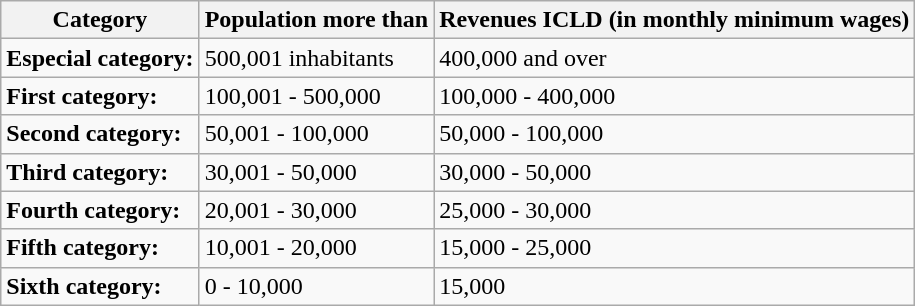<table class="wikitable sortable">
<tr>
<th>Category</th>
<th data-sort-type="number">Population more than</th>
<th data-sort-type="number">Revenues ICLD (in monthly minimum wages)</th>
</tr>
<tr>
<td><strong>Especial category:</strong></td>
<td>500,001 inhabitants</td>
<td>400,000 and over</td>
</tr>
<tr>
<td><strong>First category:</strong></td>
<td>100,001 - 500,000</td>
<td>100,000 - 400,000</td>
</tr>
<tr>
<td><strong>Second category:</strong></td>
<td>50,001 - 100,000</td>
<td>50,000 - 100,000</td>
</tr>
<tr id="3">
<td><strong>Third category:</strong></td>
<td>30,001 - 50,000</td>
<td>30,000 - 50,000</td>
</tr>
<tr>
<td><strong>Fourth category:</strong></td>
<td>20,001 - 30,000</td>
<td>25,000 - 30,000</td>
</tr>
<tr>
<td><strong>Fifth category:</strong></td>
<td>10,001 - 20,000</td>
<td>15,000 - 25,000</td>
</tr>
<tr>
<td><strong>Sixth category:</strong></td>
<td>0 - 10,000</td>
<td>15,000</td>
</tr>
</table>
